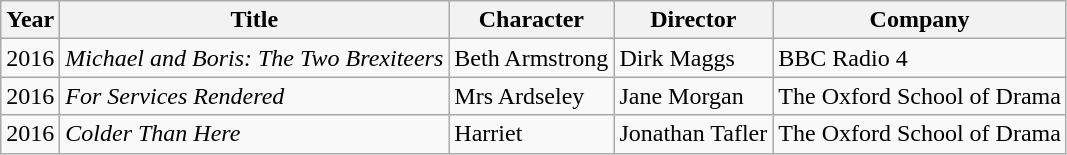<table class="wikitable sortable">
<tr>
<th>Year</th>
<th>Title</th>
<th>Character</th>
<th>Director</th>
<th>Company</th>
</tr>
<tr>
<td>2016</td>
<td><em>Michael and Boris: The Two Brexiteers</em></td>
<td>Beth Armstrong</td>
<td>Dirk Maggs</td>
<td>BBC Radio 4</td>
</tr>
<tr>
<td>2016</td>
<td><em>For Services Rendered</em></td>
<td>Mrs Ardseley</td>
<td>Jane Morgan</td>
<td>The Oxford School of Drama</td>
</tr>
<tr>
<td>2016</td>
<td><em>Colder Than Here</em></td>
<td>Harriet</td>
<td>Jonathan Tafler</td>
<td>The Oxford School of Drama</td>
</tr>
</table>
